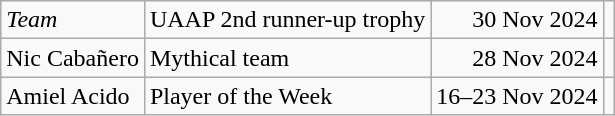<table class=wikitable>
<tr>
<td><em>Team</em></td>
<td>UAAP 2nd runner-up trophy</td>
<td align=right>30 Nov 2024</td>
<td align=center></td>
</tr>
<tr>
<td>Nic Cabañero</td>
<td>Mythical team</td>
<td align=right>28 Nov 2024</td>
<td align=center></td>
</tr>
<tr>
<td>Amiel Acido</td>
<td>Player of the Week</td>
<td align=right>16–23 Nov 2024</td>
<td align=center></td>
</tr>
</table>
